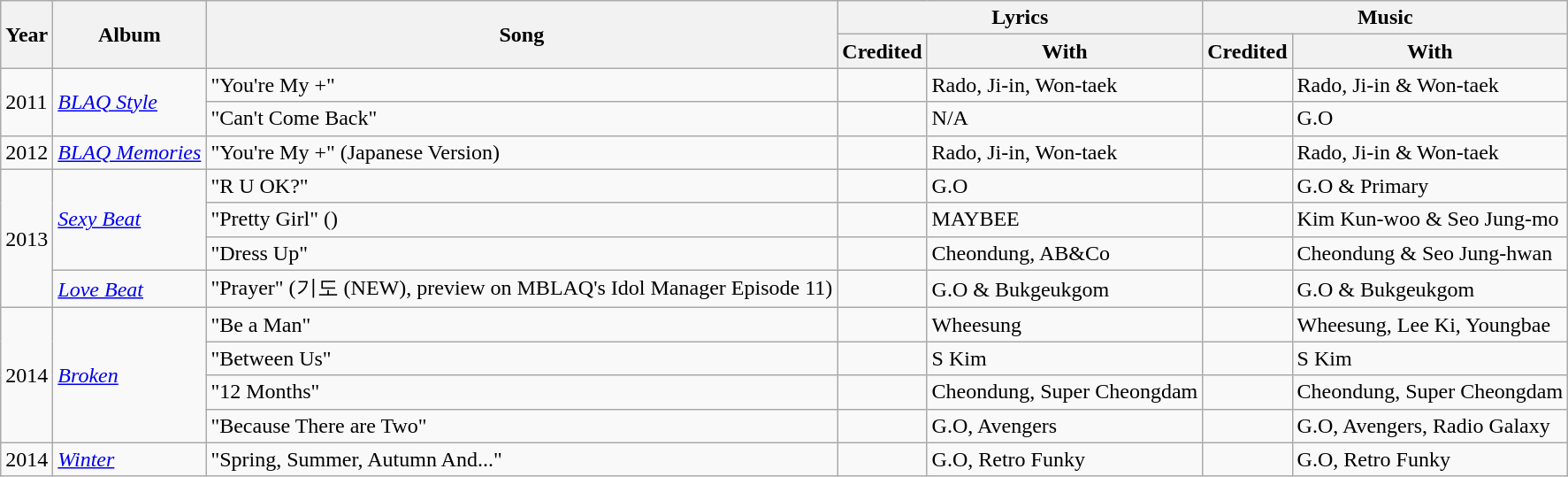<table class="wikitable">
<tr>
<th rowspan="2">Year</th>
<th rowspan="2">Album</th>
<th rowspan="2">Song</th>
<th colspan="2">Lyrics</th>
<th colspan="2">Music</th>
</tr>
<tr>
<th>Credited</th>
<th>With</th>
<th>Credited</th>
<th>With</th>
</tr>
<tr>
<td rowspan="2">2011</td>
<td rowspan="2"><em><a href='#'>BLAQ Style</a></em></td>
<td>"You're My +"</td>
<td></td>
<td>Rado, Ji-in, Won-taek</td>
<td></td>
<td>Rado, Ji-in & Won-taek</td>
</tr>
<tr>
<td>"Can't Come Back"</td>
<td></td>
<td>N/A</td>
<td></td>
<td>G.O</td>
</tr>
<tr>
<td>2012</td>
<td><em><a href='#'>BLAQ Memories</a></em></td>
<td>"You're My +" (Japanese Version)</td>
<td></td>
<td>Rado, Ji-in, Won-taek</td>
<td></td>
<td>Rado, Ji-in & Won-taek</td>
</tr>
<tr>
<td rowspan="4">2013</td>
<td rowspan="3"><em><a href='#'>Sexy Beat</a></em></td>
<td>"R U OK?"</td>
<td></td>
<td>G.O</td>
<td></td>
<td>G.O & Primary</td>
</tr>
<tr>
<td>"Pretty Girl" ()</td>
<td></td>
<td>MAYBEE</td>
<td></td>
<td>Kim Kun-woo & Seo Jung-mo</td>
</tr>
<tr>
<td>"Dress Up"</td>
<td></td>
<td>Cheondung, AB&Co</td>
<td></td>
<td>Cheondung & Seo Jung-hwan</td>
</tr>
<tr>
<td><em><a href='#'>Love Beat</a></em></td>
<td>"Prayer" (기도 (NEW), preview on MBLAQ's Idol Manager Episode 11)</td>
<td></td>
<td>G.O & Bukgeukgom</td>
<td></td>
<td>G.O & Bukgeukgom</td>
</tr>
<tr>
<td rowspan="4">2014</td>
<td rowspan="4"><em><a href='#'>Broken</a></em></td>
<td>"Be a Man"</td>
<td></td>
<td>Wheesung</td>
<td></td>
<td>Wheesung, Lee Ki, Youngbae</td>
</tr>
<tr>
<td>"Between Us"</td>
<td></td>
<td>S Kim</td>
<td></td>
<td>S Kim</td>
</tr>
<tr>
<td>"12 Months"</td>
<td></td>
<td>Cheondung, Super Cheongdam</td>
<td></td>
<td>Cheondung, Super Cheongdam</td>
</tr>
<tr>
<td>"Because There are Two"</td>
<td></td>
<td>G.O, Avengers</td>
<td></td>
<td>G.O, Avengers, Radio Galaxy</td>
</tr>
<tr>
<td>2014</td>
<td><em><a href='#'>Winter</a></em></td>
<td>"Spring, Summer, Autumn And..."</td>
<td></td>
<td>G.O, Retro Funky</td>
<td></td>
<td>G.O, Retro Funky</td>
</tr>
</table>
